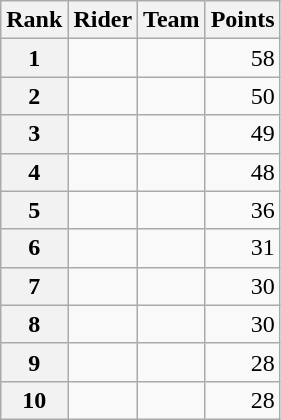<table class="wikitable" margin-bottom:0;">
<tr>
<th scope="col">Rank</th>
<th scope="col">Rider</th>
<th scope="col">Team</th>
<th scope="col">Points</th>
</tr>
<tr>
<th scope="row">1</th>
<td> </td>
<td></td>
<td align="right">58</td>
</tr>
<tr>
<th scope="row">2</th>
<td></td>
<td></td>
<td align="right">50</td>
</tr>
<tr>
<th scope="row">3</th>
<td></td>
<td></td>
<td align="right">49</td>
</tr>
<tr>
<th scope="row">4</th>
<td> </td>
<td></td>
<td align="right">48</td>
</tr>
<tr>
<th scope="row">5</th>
<td></td>
<td></td>
<td align="right">36</td>
</tr>
<tr>
<th scope="row">6</th>
<td></td>
<td></td>
<td align="right">31</td>
</tr>
<tr>
<th scope="row">7</th>
<td></td>
<td></td>
<td align="right">30</td>
</tr>
<tr>
<th scope="row">8</th>
<td></td>
<td></td>
<td align="right">30</td>
</tr>
<tr>
<th scope="row">9</th>
<td></td>
<td></td>
<td align="right">28</td>
</tr>
<tr>
<th scope="row">10</th>
<td></td>
<td></td>
<td align="right">28</td>
</tr>
</table>
